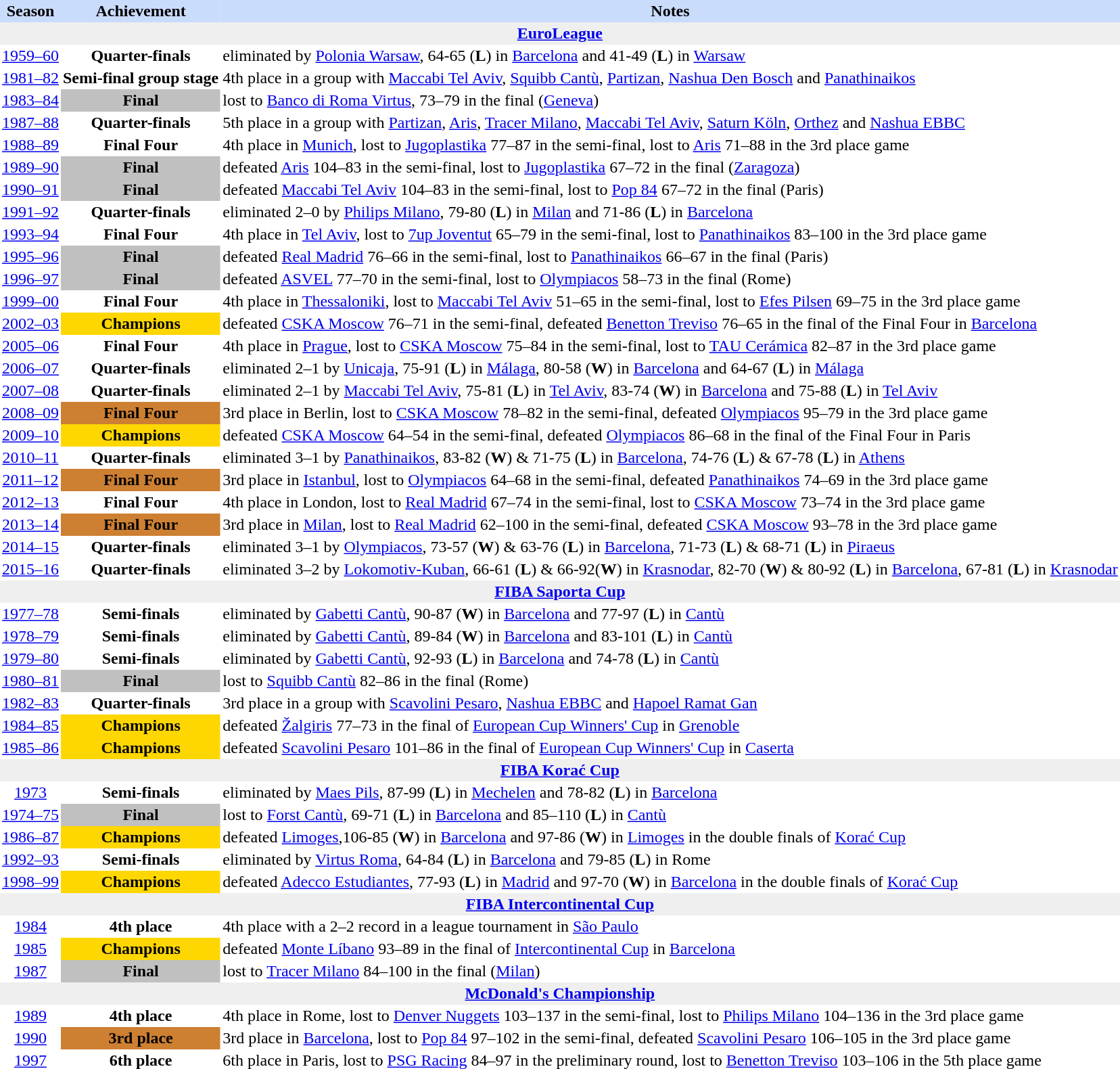<table class="toccolours" border="0" cellpadding="2" cellspacing="0" align="left" style="margin:0.5em;">
<tr bgcolor=#CADCFB>
<th>Season</th>
<th>Achievement</th>
<th>Notes</th>
</tr>
<tr>
<th colspan=4 bgcolor=#EFEFEF><a href='#'>EuroLeague</a></th>
</tr>
<tr>
<td align="center"><a href='#'>1959–60</a></td>
<td align="center"><strong>Quarter-finals</strong></td>
<td align="left">eliminated by <a href='#'>Polonia Warsaw</a>, 64-65 (<strong>L</strong>) in <a href='#'>Barcelona</a> and 41-49 (<strong>L</strong>) in <a href='#'>Warsaw</a></td>
</tr>
<tr>
<td align="center"><a href='#'>1981–82</a></td>
<td align="center"><strong>Semi-final group stage</strong></td>
<td align="left">4th place in a group with <a href='#'>Maccabi Tel Aviv</a>, <a href='#'>Squibb Cantù</a>, <a href='#'>Partizan</a>, <a href='#'>Nashua Den Bosch</a> and <a href='#'>Panathinaikos</a></td>
</tr>
<tr>
<td align="center"><a href='#'>1983–84</a></td>
<td align="center" bgcolor= silver><strong>Final</strong></td>
<td align="left">lost to <a href='#'>Banco di Roma Virtus</a>, 73–79 in the final (<a href='#'>Geneva</a>)</td>
</tr>
<tr>
<td align="center"><a href='#'>1987–88</a></td>
<td align="center"><strong>Quarter-finals</strong></td>
<td align="left">5th place in a group with <a href='#'>Partizan</a>, <a href='#'>Aris</a>, <a href='#'>Tracer Milano</a>, <a href='#'>Maccabi Tel Aviv</a>, <a href='#'>Saturn Köln</a>, <a href='#'>Orthez</a> and <a href='#'>Nashua EBBC</a></td>
</tr>
<tr>
<td align="center"><a href='#'>1988–89</a></td>
<td align="center"><strong>Final Four</strong></td>
<td align="left">4th place in <a href='#'>Munich</a>, lost to <a href='#'>Jugoplastika</a> 77–87 in the semi-final, lost to <a href='#'>Aris</a> 71–88 in the 3rd place game</td>
</tr>
<tr>
<td align="center"><a href='#'>1989–90</a></td>
<td align="center" bgcolor= silver><strong>Final</strong></td>
<td align="left">defeated <a href='#'>Aris</a> 104–83 in the semi-final, lost to <a href='#'>Jugoplastika</a> 67–72 in the final (<a href='#'>Zaragoza</a>)</td>
</tr>
<tr>
<td align="center"><a href='#'>1990–91</a></td>
<td align="center" bgcolor= silver><strong>Final</strong></td>
<td align="left">defeated <a href='#'>Maccabi Tel Aviv</a> 104–83 in the semi-final, lost to <a href='#'>Pop 84</a> 67–72 in the final (Paris)</td>
</tr>
<tr>
<td align="center"><a href='#'>1991–92</a></td>
<td align="center"><strong>Quarter-finals</strong></td>
<td align="left">eliminated 2–0 by <a href='#'>Philips Milano</a>, 79-80 (<strong>L</strong>) in <a href='#'>Milan</a> and 71-86 (<strong>L</strong>) in <a href='#'>Barcelona</a></td>
</tr>
<tr>
<td align="center"><a href='#'>1993–94</a></td>
<td align="center"><strong>Final Four</strong></td>
<td align="left">4th place in <a href='#'>Tel Aviv</a>, lost to <a href='#'>7up Joventut</a> 65–79 in the semi-final, lost to <a href='#'>Panathinaikos</a> 83–100 in the 3rd place game</td>
</tr>
<tr>
<td align="center"><a href='#'>1995–96</a></td>
<td align="center" bgcolor= silver><strong>Final</strong></td>
<td align="left">defeated <a href='#'>Real Madrid</a> 76–66 in the semi-final, lost to <a href='#'>Panathinaikos</a> 66–67 in the final (Paris)</td>
</tr>
<tr>
<td align="center"><a href='#'>1996–97</a></td>
<td align="center" bgcolor= silver><strong>Final</strong></td>
<td align="left">defeated <a href='#'>ASVEL</a> 77–70 in the semi-final, lost to <a href='#'>Olympiacos</a> 58–73 in the final (Rome)</td>
</tr>
<tr>
<td align="center"><a href='#'>1999–00</a></td>
<td align="center"><strong>Final Four</strong></td>
<td align="left">4th place in <a href='#'>Thessaloniki</a>, lost to <a href='#'>Maccabi Tel Aviv</a> 51–65 in the semi-final, lost to <a href='#'>Efes Pilsen</a> 69–75 in the 3rd place game</td>
</tr>
<tr>
<td align="center"><a href='#'>2002–03</a></td>
<td align="center" bgcolor="gold"><strong>Champions</strong></td>
<td align="left">defeated <a href='#'>CSKA Moscow</a> 76–71 in the semi-final, defeated <a href='#'>Benetton Treviso</a> 76–65 in the final of the Final Four in <a href='#'>Barcelona</a></td>
</tr>
<tr>
<td align="center"><a href='#'>2005–06</a></td>
<td align="center"><strong>Final Four</strong></td>
<td align="left">4th place in <a href='#'>Prague</a>, lost to <a href='#'>CSKA Moscow</a> 75–84 in the semi-final, lost to <a href='#'>TAU Cerámica</a> 82–87 in the 3rd place game</td>
</tr>
<tr>
<td align="center"><a href='#'>2006–07</a></td>
<td align="center"><strong>Quarter-finals</strong></td>
<td align="left">eliminated 2–1 by <a href='#'>Unicaja</a>, 75-91 (<strong>L</strong>) in <a href='#'>Málaga</a>, 80-58 (<strong>W</strong>) in <a href='#'>Barcelona</a> and 64-67 (<strong>L</strong>) in <a href='#'>Málaga</a></td>
</tr>
<tr>
<td align="center"><a href='#'>2007–08</a></td>
<td align="center"><strong>Quarter-finals</strong></td>
<td align="left">eliminated 2–1 by <a href='#'>Maccabi Tel Aviv</a>, 75-81 (<strong>L</strong>) in <a href='#'>Tel Aviv</a>, 83-74 (<strong>W</strong>) in <a href='#'>Barcelona</a> and 75-88 (<strong>L</strong>) in <a href='#'>Tel Aviv</a></td>
</tr>
<tr>
<td align="center"><a href='#'>2008–09</a></td>
<td align="center" bgcolor= #CD7F32><strong>Final Four</strong></td>
<td align="left">3rd place in Berlin, lost to <a href='#'>CSKA Moscow</a> 78–82 in the semi-final, defeated <a href='#'>Olympiacos</a> 95–79 in the 3rd place game</td>
</tr>
<tr>
<td align="center"><a href='#'>2009–10</a></td>
<td align="center" bgcolor="gold"><strong>Champions</strong></td>
<td align="left">defeated <a href='#'>CSKA Moscow</a> 64–54 in the semi-final, defeated <a href='#'>Olympiacos</a> 86–68 in the final of the Final Four in Paris</td>
</tr>
<tr>
<td align="center"><a href='#'>2010–11</a></td>
<td align="center"><strong>Quarter-finals</strong></td>
<td align="left">eliminated 3–1 by <a href='#'>Panathinaikos</a>, 83-82 (<strong>W</strong>) & 71-75 (<strong>L</strong>) in <a href='#'>Barcelona</a>, 74-76 (<strong>L</strong>) & 67-78 (<strong>L</strong>) in <a href='#'>Athens</a></td>
</tr>
<tr>
<td align="center"><a href='#'>2011–12</a></td>
<td align="center" bgcolor= #CD7F32><strong>Final Four</strong></td>
<td align="left">3rd place in <a href='#'>Istanbul</a>, lost to <a href='#'>Olympiacos</a> 64–68 in the semi-final, defeated <a href='#'>Panathinaikos</a> 74–69 in the 3rd place game</td>
</tr>
<tr>
<td align="center"><a href='#'>2012–13</a></td>
<td align="center"><strong>Final Four</strong></td>
<td align="left">4th place in London, lost to <a href='#'>Real Madrid</a> 67–74 in the semi-final, lost to <a href='#'>CSKA Moscow</a> 73–74 in the 3rd place game</td>
</tr>
<tr>
<td align="center"><a href='#'>2013–14</a></td>
<td align="center" bgcolor= #CD7F32><strong>Final Four</strong></td>
<td align="left">3rd place in <a href='#'>Milan</a>, lost to <a href='#'>Real Madrid</a> 62–100 in the semi-final, defeated <a href='#'>CSKA Moscow</a> 93–78 in the 3rd place game</td>
</tr>
<tr>
<td align="center"><a href='#'>2014–15</a></td>
<td align="center"><strong>Quarter-finals</strong></td>
<td align="left">eliminated 3–1 by <a href='#'>Olympiacos</a>, 73-57 (<strong>W</strong>) & 63-76 (<strong>L</strong>) in <a href='#'>Barcelona</a>, 71-73 (<strong>L</strong>) & 68-71 (<strong>L</strong>) in <a href='#'>Piraeus</a></td>
</tr>
<tr>
<td align="center"><a href='#'>2015–16</a></td>
<td align="center"><strong>Quarter-finals</strong></td>
<td align="left">eliminated 3–2 by <a href='#'>Lokomotiv-Kuban</a>, 66-61 (<strong>L</strong>) & 66-92(<strong>W</strong>) in <a href='#'>Krasnodar</a>, 82-70 (<strong>W</strong>) & 80-92 (<strong>L</strong>) in <a href='#'>Barcelona</a>, 67-81 (<strong>L</strong>) in <a href='#'>Krasnodar</a></td>
</tr>
<tr>
<th colspan=4 bgcolor=#EFEFEF><a href='#'>FIBA Saporta Cup</a></th>
</tr>
<tr>
<td align="center"><a href='#'>1977–78</a></td>
<td align="center"><strong>Semi-finals</strong></td>
<td align="left">eliminated by <a href='#'>Gabetti Cantù</a>, 90-87 (<strong>W</strong>) in <a href='#'>Barcelona</a> and 77-97 (<strong>L</strong>) in <a href='#'>Cantù</a></td>
</tr>
<tr>
<td align="center"><a href='#'>1978–79</a></td>
<td align="center"><strong>Semi-finals</strong></td>
<td align="left">eliminated by <a href='#'>Gabetti Cantù</a>, 89-84 (<strong>W</strong>) in <a href='#'>Barcelona</a> and 83-101 (<strong>L</strong>) in <a href='#'>Cantù</a></td>
</tr>
<tr>
<td align="center"><a href='#'>1979–80</a></td>
<td align="center"><strong>Semi-finals</strong></td>
<td align="left">eliminated by <a href='#'>Gabetti Cantù</a>, 92-93 (<strong>L</strong>) in <a href='#'>Barcelona</a> and 74-78 (<strong>L</strong>) in <a href='#'>Cantù</a></td>
</tr>
<tr>
<td align="center"><a href='#'>1980–81</a></td>
<td align="center" bgcolor= silver><strong>Final</strong></td>
<td align="left">lost to <a href='#'>Squibb Cantù</a> 82–86 in the final (Rome)</td>
</tr>
<tr>
<td align="center"><a href='#'>1982–83</a></td>
<td align="center"><strong>Quarter-finals</strong></td>
<td align="left">3rd place in a group with <a href='#'>Scavolini Pesaro</a>, <a href='#'>Nashua EBBC</a> and <a href='#'>Hapoel Ramat Gan</a></td>
</tr>
<tr>
<td align="center"><a href='#'>1984–85</a></td>
<td align="center" bgcolor="gold"><strong>Champions</strong></td>
<td align="left">defeated <a href='#'>Žalgiris</a> 77–73 in the final of <a href='#'>European Cup Winners' Cup</a> in <a href='#'>Grenoble</a></td>
</tr>
<tr>
<td align="center"><a href='#'>1985–86</a></td>
<td align="center" bgcolor="gold"><strong>Champions</strong></td>
<td align="left">defeated <a href='#'>Scavolini Pesaro</a> 101–86 in the final of <a href='#'>European Cup Winners' Cup</a> in <a href='#'>Caserta</a></td>
</tr>
<tr>
<th colspan=4 bgcolor=#EFEFEF><a href='#'>FIBA Korać Cup</a></th>
</tr>
<tr>
<td align="center"><a href='#'>1973</a></td>
<td align="center"><strong>Semi-finals</strong></td>
<td align="left">eliminated by <a href='#'>Maes Pils</a>, 87-99 (<strong>L</strong>) in <a href='#'>Mechelen</a> and 78-82 (<strong>L</strong>) in <a href='#'>Barcelona</a></td>
</tr>
<tr>
<td align="center"><a href='#'>1974–75</a></td>
<td align="center" bgcolor= silver><strong>Final</strong></td>
<td align="left">lost to <a href='#'>Forst Cantù</a>, 69-71 (<strong>L</strong>) in <a href='#'>Barcelona</a> and 85–110 (<strong>L</strong>) in <a href='#'>Cantù</a></td>
</tr>
<tr>
<td align="center"><a href='#'>1986–87</a></td>
<td align="center" bgcolor="gold"><strong>Champions</strong></td>
<td align="left">defeated <a href='#'>Limoges</a>,106-85 (<strong>W</strong>) in <a href='#'>Barcelona</a> and 97-86 (<strong>W</strong>) in <a href='#'>Limoges</a> in the double finals of <a href='#'>Korać Cup</a></td>
</tr>
<tr>
<td align="center"><a href='#'>1992–93</a></td>
<td align="center"><strong>Semi-finals</strong></td>
<td align="left">eliminated by <a href='#'>Virtus Roma</a>, 64-84 (<strong>L</strong>) in <a href='#'>Barcelona</a> and 79-85 (<strong>L</strong>) in Rome</td>
</tr>
<tr>
<td align="center"><a href='#'>1998–99</a></td>
<td align="center" bgcolor="gold"><strong>Champions</strong></td>
<td align="left">defeated <a href='#'>Adecco Estudiantes</a>, 77-93 (<strong>L</strong>) in <a href='#'>Madrid</a> and 97-70 (<strong>W</strong>) in <a href='#'>Barcelona</a> in the double finals of <a href='#'>Korać Cup</a></td>
</tr>
<tr>
<th colspan=4 bgcolor=#EFEFEF><a href='#'>FIBA Intercontinental Cup</a></th>
</tr>
<tr>
<td align="center"><a href='#'>1984</a></td>
<td align="center"><strong>4th place</strong></td>
<td align="left">4th place with a 2–2 record in a league tournament in <a href='#'>São Paulo</a></td>
</tr>
<tr>
<td align="center"><a href='#'>1985</a></td>
<td align="center" bgcolor="gold"><strong>Champions</strong></td>
<td align="left">defeated <a href='#'>Monte Líbano</a> 93–89 in the final of <a href='#'>Intercontinental Cup</a> in <a href='#'>Barcelona</a></td>
</tr>
<tr>
<td align="center"><a href='#'>1987</a></td>
<td align="center" bgcolor= silver><strong>Final</strong></td>
<td align="left">lost to <a href='#'>Tracer Milano</a> 84–100 in the final (<a href='#'>Milan</a>)</td>
</tr>
<tr>
<th colspan=4 bgcolor=#EFEFEF><a href='#'>McDonald's Championship</a></th>
</tr>
<tr>
<td align="center"><a href='#'>1989</a></td>
<td align="center"><strong>4th place</strong></td>
<td align="left">4th place in Rome, lost to <a href='#'>Denver Nuggets</a> 103–137 in the semi-final, lost to <a href='#'>Philips Milano</a> 104–136 in the 3rd place game</td>
</tr>
<tr>
<td align="center"><a href='#'>1990</a></td>
<td align="center" bgcolor= #CD7F32><strong>3rd place</strong></td>
<td align="left">3rd place in <a href='#'>Barcelona</a>, lost to <a href='#'>Pop 84</a> 97–102 in the semi-final, defeated <a href='#'>Scavolini Pesaro</a> 106–105 in the 3rd place game</td>
</tr>
<tr>
<td align="center"><a href='#'>1997</a></td>
<td align="center"><strong>6th place</strong></td>
<td align="left">6th place in Paris, lost to <a href='#'>PSG Racing</a> 84–97 in the preliminary round, lost to <a href='#'>Benetton Treviso</a> 103–106 in the 5th place game</td>
</tr>
</table>
